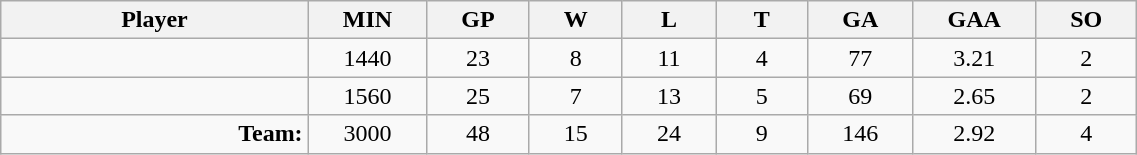<table class="wikitable sortable" width="60%">
<tr>
<th bgcolor="#DDDDFF" width="10%">Player</th>
<th width="3%" bgcolor="#DDDDFF" title="Minutes played">MIN</th>
<th width="3%" bgcolor="#DDDDFF" title="Games played in">GP</th>
<th width="3%" bgcolor="#DDDDFF" title="Games played in">W</th>
<th width="3%" bgcolor="#DDDDFF"title="Games played in">L</th>
<th width="3%" bgcolor="#DDDDFF" title="Ties">T</th>
<th width="3%" bgcolor="#DDDDFF" title="Goals against">GA</th>
<th width="3%" bgcolor="#DDDDFF" title="Goals against average">GAA</th>
<th width="3%" bgcolor="#DDDDFF"title="Shut-outs">SO</th>
</tr>
<tr align="center">
<td align="right"></td>
<td>1440</td>
<td>23</td>
<td>8</td>
<td>11</td>
<td>4</td>
<td>77</td>
<td>3.21</td>
<td>2</td>
</tr>
<tr align="center">
<td align="right"></td>
<td>1560</td>
<td>25</td>
<td>7</td>
<td>13</td>
<td>5</td>
<td>69</td>
<td>2.65</td>
<td>2</td>
</tr>
<tr align="center">
<td align="right"><strong>Team:</strong></td>
<td>3000</td>
<td>48</td>
<td>15</td>
<td>24</td>
<td>9</td>
<td>146</td>
<td>2.92</td>
<td>4</td>
</tr>
</table>
